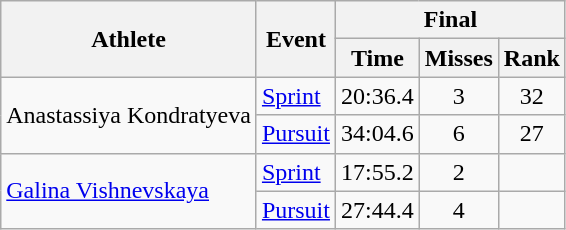<table class="wikitable">
<tr>
<th rowspan="2">Athlete</th>
<th rowspan="2">Event</th>
<th colspan="3">Final</th>
</tr>
<tr>
<th>Time</th>
<th>Misses</th>
<th>Rank</th>
</tr>
<tr>
<td rowspan="2">Anastassiya Kondratyeva</td>
<td><a href='#'>Sprint</a></td>
<td align="center">20:36.4</td>
<td align="center">3</td>
<td align="center">32</td>
</tr>
<tr>
<td><a href='#'>Pursuit</a></td>
<td align="center">34:04.6</td>
<td align="center">6</td>
<td align="center">27</td>
</tr>
<tr>
<td rowspan="2"><a href='#'>Galina Vishnevskaya</a></td>
<td><a href='#'>Sprint</a></td>
<td align="center">17:55.2</td>
<td align="center">2</td>
<td align="center"></td>
</tr>
<tr>
<td><a href='#'>Pursuit</a></td>
<td align="center">27:44.4</td>
<td align="center">4</td>
<td align="center"></td>
</tr>
</table>
